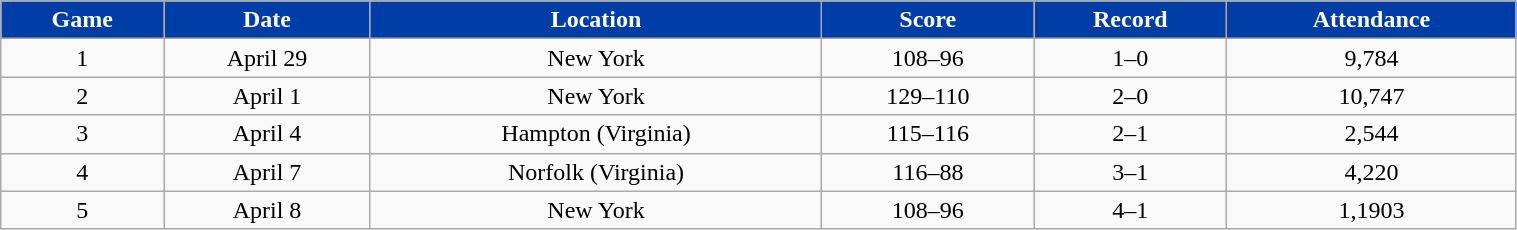<table class="wikitable" style="width:80%;">
<tr style="text-align:center; background:#003DA6; color:#FFFFFF;">
<td><strong>Game</strong></td>
<td><strong>Date</strong></td>
<td><strong>Location</strong></td>
<td><strong>Score</strong></td>
<td><strong>Record</strong></td>
<td><strong>Attendance</strong></td>
</tr>
<tr style="text-align:center;" bgcolor="">
<td>1</td>
<td>April 29</td>
<td>New York</td>
<td>108–96</td>
<td>1–0</td>
<td>9,784</td>
</tr>
<tr style="text-align:center;" bgcolor="">
<td>2</td>
<td>April 1</td>
<td>New York</td>
<td>129–110</td>
<td>2–0</td>
<td>10,747</td>
</tr>
<tr style="text-align:center;" bgcolor="">
<td>3</td>
<td>April 4</td>
<td>Hampton (Virginia)</td>
<td>115–116</td>
<td>2–1</td>
<td>2,544</td>
</tr>
<tr style="text-align:center;" bgcolor="">
<td>4</td>
<td>April 7</td>
<td>Norfolk (Virginia)</td>
<td>116–88</td>
<td>3–1</td>
<td>4,220</td>
</tr>
<tr style="text-align:center;" bgcolor="">
<td>5</td>
<td>April 8</td>
<td>New York</td>
<td>108–96</td>
<td>4–1</td>
<td>1,1903</td>
</tr>
</table>
